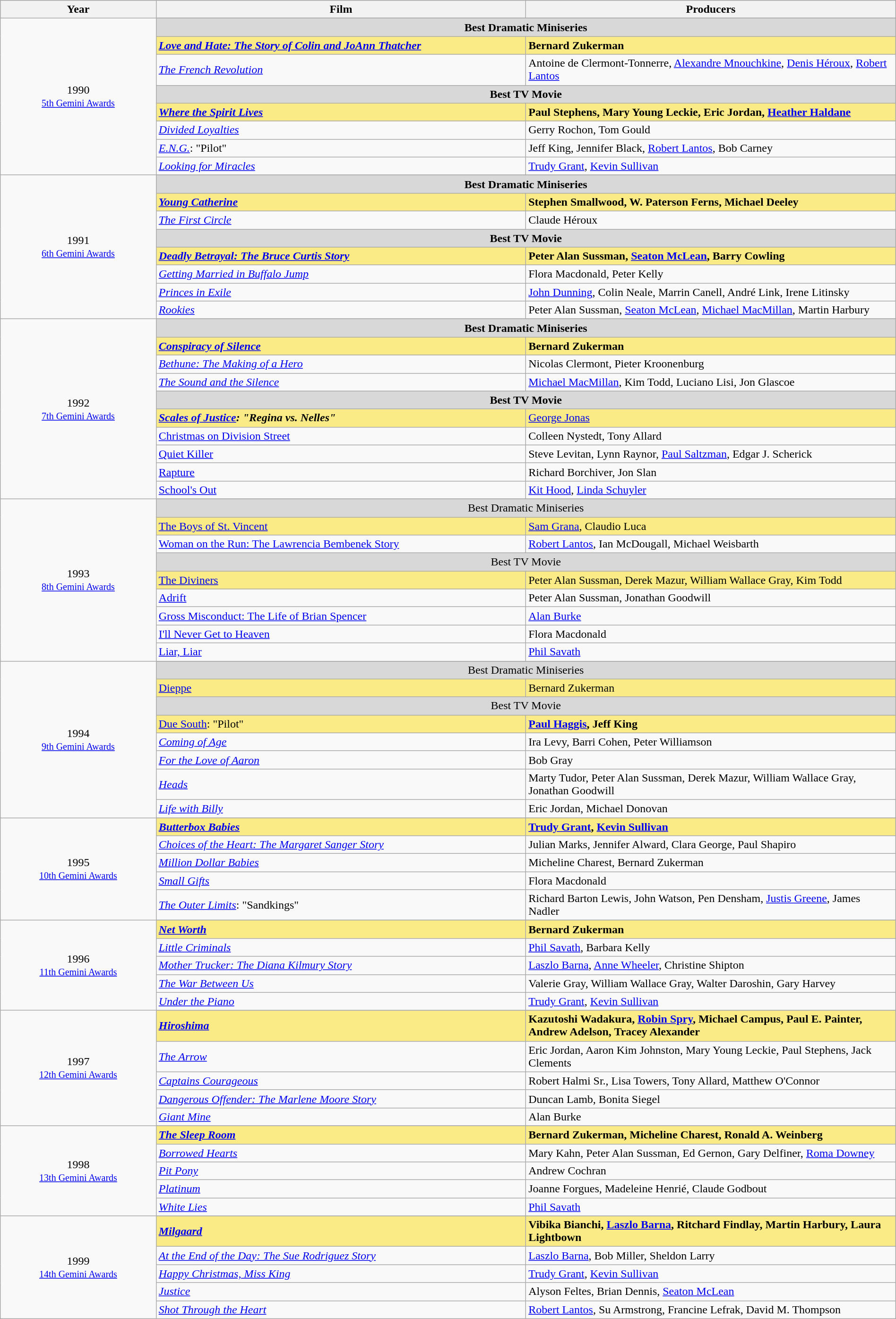<table class="wikitable" style="width:100%;">
<tr style="background:#bebebe;">
<th style="width:8%;">Year</th>
<th style="width:19%;">Film</th>
<th style="width:19%;">Producers</th>
</tr>
<tr>
<td rowspan="9" align="center">1990 <br> <small><a href='#'>5th Gemini Awards</a></small></td>
</tr>
<tr>
<td colspan=2 align=center style="background:#D8D8D8;"><strong>Best Dramatic Miniseries</strong></td>
</tr>
<tr style="background:#FAEB86;">
<td><strong><em><a href='#'>Love and Hate: The Story of Colin and JoAnn Thatcher</a></em></strong></td>
<td><strong>Bernard Zukerman</strong></td>
</tr>
<tr>
<td><em><a href='#'>The French Revolution</a></em></td>
<td>Antoine de Clermont-Tonnerre, <a href='#'>Alexandre Mnouchkine</a>, <a href='#'>Denis Héroux</a>, <a href='#'>Robert Lantos</a></td>
</tr>
<tr>
<td colspan=2 align=center style="background:#D8D8D8;"><strong>Best TV Movie</strong></td>
</tr>
<tr style="background:#FAEB86;">
<td><strong><em><a href='#'>Where the Spirit Lives</a></em></strong></td>
<td><strong>Paul Stephens, Mary Young Leckie, Eric Jordan, <a href='#'>Heather Haldane</a></strong></td>
</tr>
<tr>
<td><em><a href='#'>Divided Loyalties</a></em></td>
<td>Gerry Rochon, Tom Gould</td>
</tr>
<tr>
<td><em><a href='#'>E.N.G.</a></em>: "Pilot"</td>
<td>Jeff King, Jennifer Black, <a href='#'>Robert Lantos</a>, Bob Carney</td>
</tr>
<tr>
<td><em><a href='#'>Looking for Miracles</a></em></td>
<td><a href='#'>Trudy Grant</a>, <a href='#'>Kevin Sullivan</a></td>
</tr>
<tr>
<td rowspan="9" align="center">1991 <br> <small><a href='#'>6th Gemini Awards</a></small></td>
</tr>
<tr>
<td colspan=2 align=center style="background:#D8D8D8;"><strong>Best Dramatic Miniseries</strong></td>
</tr>
<tr style="background:#FAEB86;">
<td><strong><em><a href='#'>Young Catherine</a></em></strong></td>
<td><strong>Stephen Smallwood, W. Paterson Ferns, Michael Deeley</strong></td>
</tr>
<tr>
<td><em><a href='#'>The First Circle</a></em></td>
<td>Claude Héroux</td>
</tr>
<tr>
<td colspan=2 align=center style="background:#D8D8D8;"><strong>Best TV Movie</strong></td>
</tr>
<tr style="background:#FAEB86;">
<td><strong><em><a href='#'>Deadly Betrayal: The Bruce Curtis Story</a></em></strong></td>
<td><strong>Peter Alan Sussman, <a href='#'>Seaton McLean</a>, Barry Cowling</strong></td>
</tr>
<tr>
<td><em><a href='#'>Getting Married in Buffalo Jump</a></em></td>
<td>Flora Macdonald, Peter Kelly</td>
</tr>
<tr>
<td><em><a href='#'>Princes in Exile</a></em></td>
<td><a href='#'>John Dunning</a>, Colin Neale, Marrin Canell, André Link, Irene Litinsky</td>
</tr>
<tr>
<td><em><a href='#'>Rookies</a></em></td>
<td>Peter Alan Sussman, <a href='#'>Seaton McLean</a>, <a href='#'>Michael MacMillan</a>, Martin Harbury</td>
</tr>
<tr>
<td rowspan="11" align="center">1992 <br> <small><a href='#'>7th Gemini Awards</a></small></td>
</tr>
<tr>
<td colspan=2 align=center style="background:#D8D8D8;"><strong>Best Dramatic Miniseries</strong></td>
</tr>
<tr style="background:#FAEB86;">
<td><strong><em><a href='#'>Conspiracy of Silence</a></em></strong></td>
<td><strong>Bernard Zukerman</strong></td>
</tr>
<tr>
<td><em><a href='#'>Bethune: The Making of a Hero</a></em></td>
<td>Nicolas Clermont, Pieter Kroonenburg</td>
</tr>
<tr>
<td><em><a href='#'>The Sound and the Silence</a></em></td>
<td><a href='#'>Michael MacMillan</a>, Kim Todd, Luciano Lisi, Jon Glascoe</td>
</tr>
<tr>
<td colspan=2 align=center style="background:#D8D8D8;"><strong>Best TV Movie</strong></td>
</tr>
<tr style="background:#FAEB86;">
<td><strong><em><a href='#'>Scales of Justice</a><em>: "Regina vs. Nelles"<strong></td>
<td></strong><a href='#'>George Jonas</a><strong></td>
</tr>
<tr>
<td></em><a href='#'>Christmas on Division Street</a><em></td>
<td>Colleen Nystedt, Tony Allard</td>
</tr>
<tr>
<td></em><a href='#'>Quiet Killer</a><em></td>
<td>Steve Levitan, Lynn Raynor, <a href='#'>Paul Saltzman</a>, Edgar J. Scherick</td>
</tr>
<tr>
<td></em><a href='#'>Rapture</a><em></td>
<td>Richard Borchiver, Jon Slan</td>
</tr>
<tr>
<td></em><a href='#'>School's Out</a><em></td>
<td><a href='#'>Kit Hood</a>, <a href='#'>Linda Schuyler</a></td>
</tr>
<tr>
<td rowspan="10" align="center">1993 <br> <small><a href='#'>8th Gemini Awards</a></small></td>
</tr>
<tr>
<td colspan=2 align=center style="background:#D8D8D8;"></strong>Best Dramatic Miniseries<strong></td>
</tr>
<tr style="background:#FAEB86;">
<td></em></strong><a href='#'>The Boys of St. Vincent</a><strong><em></td>
<td></strong><a href='#'>Sam Grana</a>, Claudio Luca<strong></td>
</tr>
<tr>
<td></em><a href='#'>Woman on the Run: The Lawrencia Bembenek Story</a><em></td>
<td><a href='#'>Robert Lantos</a>, Ian McDougall, Michael Weisbarth</td>
</tr>
<tr>
<td colspan=2 align=center style="background:#D8D8D8;"></strong>Best TV Movie<strong></td>
</tr>
<tr style="background:#FAEB86;">
<td></em></strong><a href='#'>The Diviners</a><strong><em></td>
<td></strong>Peter Alan Sussman, Derek Mazur, William Wallace Gray, Kim Todd<strong></td>
</tr>
<tr>
<td></em><a href='#'>Adrift</a><em></td>
<td>Peter Alan Sussman, Jonathan Goodwill</td>
</tr>
<tr>
<td></em><a href='#'>Gross Misconduct: The Life of Brian Spencer</a><em></td>
<td><a href='#'>Alan Burke</a></td>
</tr>
<tr>
<td></em><a href='#'>I'll Never Get to Heaven</a><em></td>
<td>Flora Macdonald</td>
</tr>
<tr>
<td></em><a href='#'>Liar, Liar</a><em></td>
<td><a href='#'>Phil Savath</a></td>
</tr>
<tr>
<td rowspan="9" align="center">1994 <br> <small><a href='#'>9th Gemini Awards</a></small></td>
</tr>
<tr>
<td colspan=2 align=center style="background:#D8D8D8;"></strong>Best Dramatic Miniseries<strong></td>
</tr>
<tr style="background:#FAEB86;">
<td></em></strong><a href='#'>Dieppe</a><strong><em></td>
<td></strong>Bernard Zukerman<strong></td>
</tr>
<tr>
<td colspan=2 align=center style="background:#D8D8D8;"></strong>Best TV Movie<strong></td>
</tr>
<tr style="background:#FAEB86;">
<td></em></strong><a href='#'>Due South</a></em>: "Pilot"</strong></td>
<td><strong><a href='#'>Paul Haggis</a>, Jeff King</strong></td>
</tr>
<tr>
<td><em><a href='#'>Coming of Age</a></em></td>
<td>Ira Levy, Barri Cohen, Peter Williamson</td>
</tr>
<tr>
<td><em><a href='#'>For the Love of Aaron</a></em></td>
<td>Bob Gray</td>
</tr>
<tr>
<td><em><a href='#'>Heads</a></em></td>
<td>Marty Tudor, Peter Alan Sussman, Derek Mazur, William Wallace Gray, Jonathan Goodwill</td>
</tr>
<tr>
<td><em><a href='#'>Life with Billy</a></em></td>
<td>Eric Jordan, Michael Donovan</td>
</tr>
<tr>
<td rowspan="6" align="center">1995 <br> <small><a href='#'>10th Gemini Awards</a></small></td>
</tr>
<tr style="background:#FAEB86;">
<td><strong><em><a href='#'>Butterbox Babies</a></em></strong></td>
<td><strong><a href='#'>Trudy Grant</a>, <a href='#'>Kevin Sullivan</a></strong></td>
</tr>
<tr>
<td><em><a href='#'>Choices of the Heart: The Margaret Sanger Story</a></em></td>
<td>Julian Marks, Jennifer Alward, Clara George, Paul Shapiro</td>
</tr>
<tr>
<td><em><a href='#'>Million Dollar Babies</a></em></td>
<td>Micheline Charest, Bernard Zukerman</td>
</tr>
<tr>
<td><em><a href='#'>Small Gifts</a></em></td>
<td>Flora Macdonald</td>
</tr>
<tr>
<td><em><a href='#'>The Outer Limits</a></em>: "Sandkings"</td>
<td>Richard Barton Lewis, John Watson, Pen Densham, <a href='#'>Justis Greene</a>, James Nadler</td>
</tr>
<tr>
<td rowspan="6" align="center">1996 <br> <small><a href='#'>11th Gemini Awards</a></small></td>
</tr>
<tr style="background:#FAEB86;">
<td><strong><em><a href='#'>Net Worth</a></em></strong></td>
<td><strong>Bernard Zukerman</strong></td>
</tr>
<tr>
<td><em><a href='#'>Little Criminals</a></em></td>
<td><a href='#'>Phil Savath</a>, Barbara Kelly</td>
</tr>
<tr>
<td><em><a href='#'>Mother Trucker: The Diana Kilmury Story</a></em></td>
<td><a href='#'>Laszlo Barna</a>, <a href='#'>Anne Wheeler</a>, Christine Shipton</td>
</tr>
<tr>
<td><em><a href='#'>The War Between Us</a></em></td>
<td>Valerie Gray, William Wallace Gray, Walter Daroshin, Gary Harvey</td>
</tr>
<tr>
<td><em><a href='#'>Under the Piano</a></em></td>
<td><a href='#'>Trudy Grant</a>, <a href='#'>Kevin Sullivan</a></td>
</tr>
<tr>
<td rowspan="6" align="center">1997 <br> <small><a href='#'>12th Gemini Awards</a></small></td>
</tr>
<tr style="background:#FAEB86;">
<td><strong><em><a href='#'>Hiroshima</a></em></strong></td>
<td><strong>Kazutoshi Wadakura, <a href='#'>Robin Spry</a>, Michael Campus, Paul E. Painter, Andrew Adelson, Tracey Alexander</strong></td>
</tr>
<tr>
<td><em><a href='#'>The Arrow</a></em></td>
<td>Eric Jordan, Aaron Kim Johnston, Mary Young Leckie, Paul Stephens, Jack Clements</td>
</tr>
<tr>
<td><em><a href='#'>Captains Courageous</a></em></td>
<td>Robert Halmi Sr., Lisa Towers, Tony Allard, Matthew O'Connor</td>
</tr>
<tr>
<td><em><a href='#'>Dangerous Offender: The Marlene Moore Story</a></em></td>
<td>Duncan Lamb, Bonita Siegel</td>
</tr>
<tr>
<td><em><a href='#'>Giant Mine</a></em></td>
<td>Alan Burke</td>
</tr>
<tr>
<td rowspan="6" align="center">1998 <br> <small><a href='#'>13th Gemini Awards</a></small></td>
</tr>
<tr style="background:#FAEB86;">
<td><strong><em><a href='#'>The Sleep Room</a></em></strong></td>
<td><strong>Bernard Zukerman, Micheline Charest, Ronald A. Weinberg</strong></td>
</tr>
<tr>
<td><em><a href='#'>Borrowed Hearts</a></em></td>
<td>Mary Kahn, Peter Alan Sussman, Ed Gernon, Gary Delfiner, <a href='#'>Roma Downey</a></td>
</tr>
<tr>
<td><em><a href='#'>Pit Pony</a></em></td>
<td>Andrew Cochran</td>
</tr>
<tr>
<td><em><a href='#'>Platinum</a></em></td>
<td>Joanne Forgues, Madeleine Henrié, Claude Godbout</td>
</tr>
<tr>
<td><em><a href='#'>White Lies</a></em></td>
<td><a href='#'>Phil Savath</a></td>
</tr>
<tr>
<td rowspan="6" align="center">1999 <br> <small><a href='#'>14th Gemini Awards</a></small></td>
</tr>
<tr style="background:#FAEB86;">
<td><strong><em><a href='#'>Milgaard</a></em></strong></td>
<td><strong>Vibika Bianchi, <a href='#'>Laszlo Barna</a>, Ritchard Findlay, Martin Harbury, Laura Lightbown</strong></td>
</tr>
<tr>
<td><em><a href='#'>At the End of the Day: The Sue Rodriguez Story</a></em></td>
<td><a href='#'>Laszlo Barna</a>, Bob Miller, Sheldon Larry</td>
</tr>
<tr>
<td><em><a href='#'>Happy Christmas, Miss King</a></em></td>
<td><a href='#'>Trudy Grant</a>, <a href='#'>Kevin Sullivan</a></td>
</tr>
<tr>
<td><em><a href='#'>Justice</a></em></td>
<td>Alyson Feltes, Brian Dennis, <a href='#'>Seaton McLean</a></td>
</tr>
<tr>
<td><em><a href='#'>Shot Through the Heart</a></em></td>
<td><a href='#'>Robert Lantos</a>, Su Armstrong, Francine Lefrak, David M. Thompson</td>
</tr>
</table>
